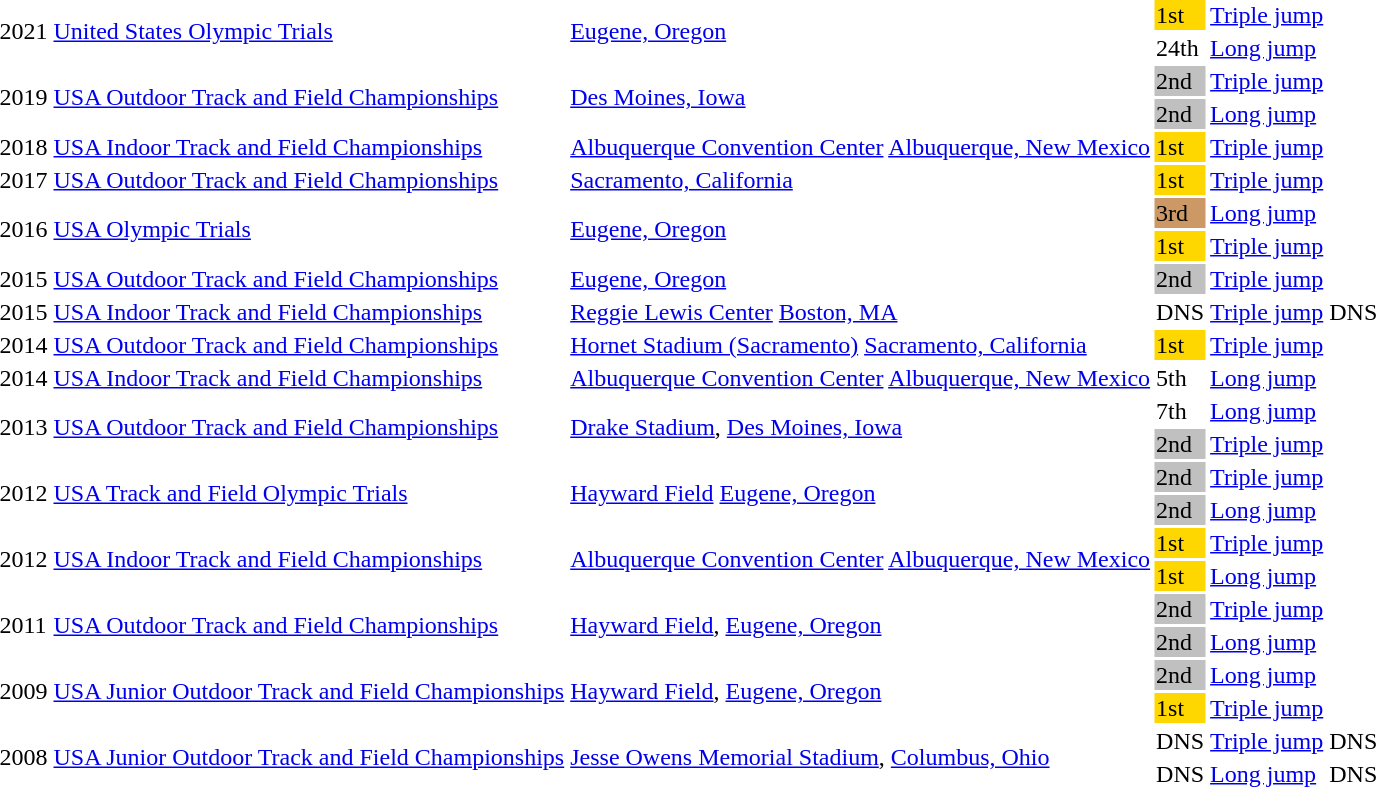<table>
<tr>
<td rowspan=2>2021</td>
<td rowspan=2><a href='#'>United States Olympic Trials</a></td>
<td rowspan=2><a href='#'>Eugene, Oregon</a></td>
<td style="background:gold;">1st</td>
<td><a href='#'>Triple jump</a></td>
<td></td>
</tr>
<tr>
<td>24th</td>
<td><a href='#'>Long jump</a></td>
<td></td>
</tr>
<tr>
<td rowspan=2>2019</td>
<td rowspan=2><a href='#'>USA Outdoor Track and Field Championships</a></td>
<td rowspan=2><a href='#'>Des Moines, Iowa</a></td>
<td bgcolor="silver">2nd</td>
<td><a href='#'>Triple jump</a></td>
<td></td>
</tr>
<tr>
<td bgcolor="silver">2nd</td>
<td><a href='#'>Long jump</a></td>
<td></td>
</tr>
<tr>
<td>2018</td>
<td><a href='#'>USA Indoor Track and Field Championships</a></td>
<td><a href='#'>Albuquerque Convention Center</a> <a href='#'>Albuquerque, New Mexico</a></td>
<td bgcolor="gold">1st</td>
<td><a href='#'>Triple jump</a></td>
<td></td>
</tr>
<tr>
<td>2017</td>
<td><a href='#'>USA Outdoor Track and Field Championships</a></td>
<td><a href='#'>Sacramento, California</a></td>
<td bgcolor="gold">1st</td>
<td><a href='#'>Triple jump</a></td>
<td></td>
</tr>
<tr>
<td rowspan=2>2016</td>
<td rowspan=2><a href='#'>USA Olympic Trials</a></td>
<td rowspan=2><a href='#'>Eugene, Oregon</a></td>
<td style="background:#c96;">3rd</td>
<td><a href='#'>Long jump</a></td>
<td></td>
</tr>
<tr>
<td bgcolor="gold">1st</td>
<td><a href='#'>Triple jump</a></td>
<td></td>
</tr>
<tr>
<td>2015</td>
<td><a href='#'>USA Outdoor Track and Field Championships</a></td>
<td><a href='#'>Eugene, Oregon</a></td>
<td bgcolor="silver">2nd</td>
<td><a href='#'>Triple jump</a></td>
<td></td>
</tr>
<tr>
<td>2015</td>
<td><a href='#'>USA Indoor Track and Field Championships</a></td>
<td><a href='#'>Reggie Lewis Center</a> <a href='#'>Boston, MA</a></td>
<td>DNS</td>
<td><a href='#'>Triple jump</a></td>
<td>DNS</td>
</tr>
<tr>
<td>2014</td>
<td><a href='#'>USA Outdoor Track and Field Championships</a></td>
<td><a href='#'>Hornet Stadium (Sacramento)</a> <a href='#'>Sacramento, California</a></td>
<td bgcolor="gold">1st</td>
<td><a href='#'>Triple jump</a></td>
<td></td>
</tr>
<tr>
<td>2014</td>
<td><a href='#'>USA Indoor Track and Field Championships</a></td>
<td><a href='#'>Albuquerque Convention Center</a> <a href='#'>Albuquerque, New Mexico</a></td>
<td>5th</td>
<td><a href='#'>Long jump</a></td>
<td></td>
</tr>
<tr>
<td rowspan=2>2013</td>
<td rowspan=2><a href='#'>USA Outdoor Track and Field Championships</a></td>
<td rowspan=2><a href='#'>Drake Stadium</a>, <a href='#'>Des Moines, Iowa</a></td>
<td>7th</td>
<td><a href='#'>Long jump</a></td>
<td></td>
</tr>
<tr>
<td bgcolor="silver">2nd</td>
<td><a href='#'>Triple jump</a></td>
<td></td>
</tr>
<tr>
<td rowspan=2>2012</td>
<td rowspan=2><a href='#'>USA Track and Field Olympic Trials</a></td>
<td rowspan=2><a href='#'>Hayward Field</a> <a href='#'>Eugene, Oregon</a></td>
<td bgcolor="silver">2nd</td>
<td><a href='#'>Triple jump</a></td>
<td></td>
</tr>
<tr>
<td bgcolor="silver">2nd</td>
<td><a href='#'>Long jump</a></td>
<td></td>
</tr>
<tr>
<td rowspan=2>2012</td>
<td rowspan=2><a href='#'>USA Indoor Track and Field Championships</a></td>
<td rowspan=2><a href='#'>Albuquerque Convention Center</a> <a href='#'>Albuquerque, New Mexico</a></td>
<td bgcolor="gold">1st</td>
<td><a href='#'>Triple jump</a></td>
<td></td>
</tr>
<tr>
<td bgcolor="gold">1st</td>
<td><a href='#'>Long jump</a></td>
<td></td>
</tr>
<tr>
<td rowspan=2>2011</td>
<td rowspan=2><a href='#'>USA Outdoor Track and Field Championships</a></td>
<td rowspan=2><a href='#'>Hayward Field</a>, <a href='#'>Eugene, Oregon</a></td>
<td bgcolor="silver">2nd</td>
<td><a href='#'>Triple jump</a></td>
<td></td>
</tr>
<tr>
<td bgcolor="silver">2nd</td>
<td><a href='#'>Long jump</a></td>
<td></td>
</tr>
<tr>
<td rowspan=2>2009</td>
<td rowspan=2><a href='#'>USA Junior Outdoor Track and Field Championships</a></td>
<td rowspan=2><a href='#'>Hayward Field</a>, <a href='#'>Eugene, Oregon</a></td>
<td bgcolor="silver">2nd</td>
<td><a href='#'>Long jump</a></td>
<td></td>
</tr>
<tr>
<td bgcolor="gold">1st</td>
<td><a href='#'>Triple jump</a></td>
<td></td>
</tr>
<tr>
<td rowspan=2>2008</td>
<td rowspan=2><a href='#'>USA Junior Outdoor Track and Field Championships</a></td>
<td rowspan=2><a href='#'>Jesse Owens Memorial Stadium</a>, <a href='#'>Columbus, Ohio</a></td>
<td>DNS</td>
<td><a href='#'>Triple jump</a></td>
<td>DNS</td>
</tr>
<tr>
<td>DNS</td>
<td><a href='#'>Long jump</a></td>
<td>DNS</td>
</tr>
</table>
